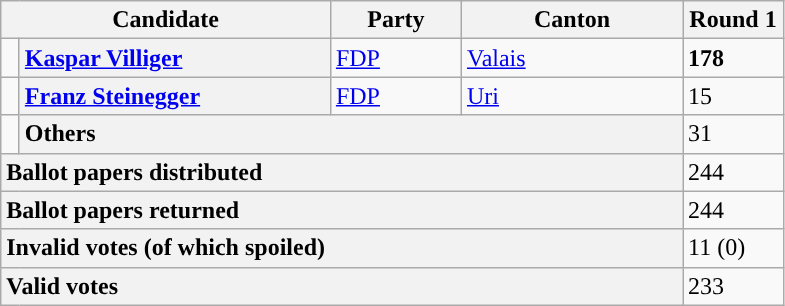<table class="wikitable">
<tr>
<th colspan=2>Candidate</th>
<th>Party</th>
<th>Canton</th>
<th>Round 1</th>
</tr>
<tr>
<td width=5px style="background-color: "></td>
<td width=200px style="background-color:#F2F2F2"><strong><a href='#'>Kaspar Villiger</a></strong></td>
<td width=80px><a href='#'>FDP</a></td>
<td width=140px><a href='#'>Valais</a></td>
<td width=60px><strong>178</strong></td>
</tr>
<tr>
<td style="background-color: "></td>
<td style="background-color:#F2F2F2"><strong><a href='#'>Franz Steinegger</a></strong></td>
<td><a href='#'>FDP</a></td>
<td><a href='#'>Uri</a></td>
<td>15</td>
</tr>
<tr>
<td></td>
<td colspan=3 style="background-color:#F2F2F2"><strong>Others</strong></td>
<td>31</td>
</tr>
<tr>
<td colspan=4 style="background-color:#F2F2F2"><strong>Ballot papers distributed</strong></td>
<td>244</td>
</tr>
<tr>
<td colspan=4 style="background-color:#F2F2F2"><strong>Ballot papers returned</strong></td>
<td>244</td>
</tr>
<tr>
<td colspan=4 style="background-color:#F2F2F2"><strong>Invalid votes (of which spoiled)</strong></td>
<td>11 (0)</td>
</tr>
<tr>
<td colspan=4 style="background-color:#F2F2F2"><strong>Valid votes</strong></td>
<td>233</td>
</tr>
</table>
